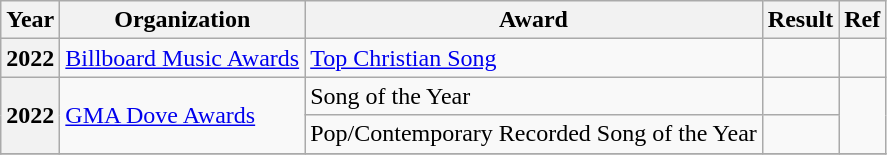<table class="wikitable plainrowheaders">
<tr>
<th>Year</th>
<th>Organization</th>
<th>Award</th>
<th>Result</th>
<th>Ref</th>
</tr>
<tr>
<th scope="row">2022</th>
<td><a href='#'>Billboard Music Awards</a></td>
<td><a href='#'>Top Christian Song</a></td>
<td></td>
<td></td>
</tr>
<tr>
<th scope="row" rowspan="2">2022</th>
<td rowspan="2"><a href='#'>GMA Dove Awards</a></td>
<td>Song of the Year</td>
<td></td>
<td rowspan="2"></td>
</tr>
<tr>
<td>Pop/Contemporary Recorded Song of the Year</td>
<td></td>
</tr>
<tr>
</tr>
</table>
